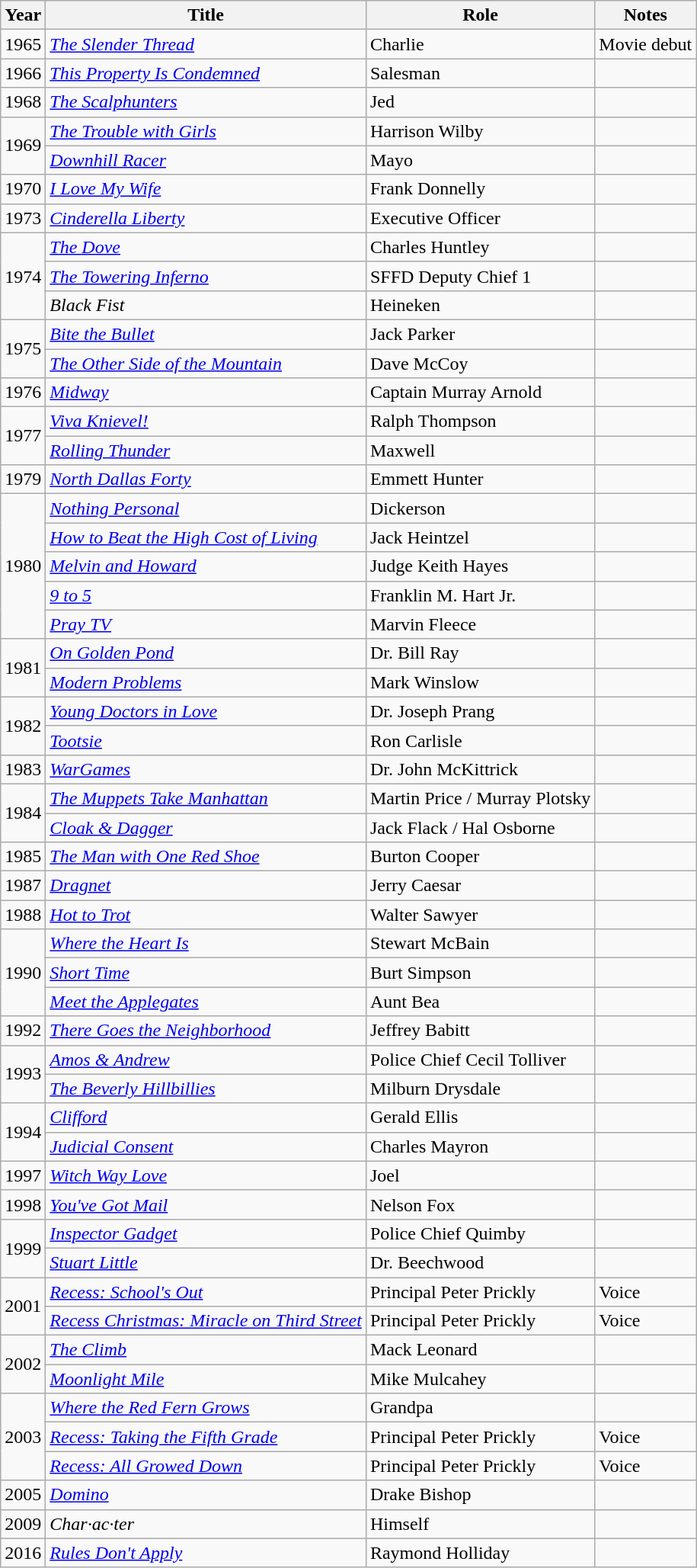<table class="wikitable sortable">
<tr>
<th>Year</th>
<th>Title</th>
<th>Role</th>
<th class="unsortable">Notes</th>
</tr>
<tr>
<td>1965</td>
<td data-sort-value="Slender Thread, The"><em><a href='#'>The Slender Thread</a></em></td>
<td>Charlie</td>
<td>Movie debut</td>
</tr>
<tr>
<td>1966</td>
<td><em><a href='#'>This Property Is Condemned</a></em></td>
<td>Salesman</td>
<td></td>
</tr>
<tr>
<td>1968</td>
<td data-sort-value="Scalphunters, The"><em><a href='#'>The Scalphunters</a></em></td>
<td>Jed</td>
<td></td>
</tr>
<tr>
<td rowspan="2">1969</td>
<td data-sort-value="Trouble with Girls, The"><em><a href='#'>The Trouble with Girls</a></em></td>
<td>Harrison Wilby</td>
<td></td>
</tr>
<tr>
<td><em><a href='#'>Downhill Racer</a></em></td>
<td>Mayo</td>
<td></td>
</tr>
<tr>
<td>1970</td>
<td><em><a href='#'>I Love My Wife</a></em></td>
<td>Frank Donnelly</td>
<td></td>
</tr>
<tr>
<td>1973</td>
<td><em><a href='#'>Cinderella Liberty</a></em></td>
<td>Executive Officer</td>
<td></td>
</tr>
<tr>
<td rowspan="3">1974</td>
<td data-sort-value="Dove, The"><em><a href='#'>The Dove</a></em></td>
<td>Charles Huntley</td>
<td></td>
</tr>
<tr>
<td data-sort-value="Towering Inferno, The"><em><a href='#'>The Towering Inferno</a></em></td>
<td>SFFD Deputy Chief 1</td>
<td></td>
</tr>
<tr>
<td><em>Black Fist</em></td>
<td>Heineken</td>
<td></td>
</tr>
<tr>
<td rowspan="2">1975</td>
<td><em><a href='#'>Bite the Bullet</a></em></td>
<td>Jack Parker</td>
<td></td>
</tr>
<tr>
<td data-sort-value="Other Side of the Mountain, The"><em><a href='#'>The Other Side of the Mountain</a></em></td>
<td>Dave McCoy</td>
<td></td>
</tr>
<tr>
<td>1976</td>
<td><em><a href='#'>Midway</a></em></td>
<td>Captain Murray Arnold</td>
<td></td>
</tr>
<tr>
<td rowspan="2">1977</td>
<td><em><a href='#'>Viva Knievel!</a></em></td>
<td>Ralph Thompson</td>
<td></td>
</tr>
<tr>
<td><em><a href='#'>Rolling Thunder</a></em></td>
<td>Maxwell</td>
<td></td>
</tr>
<tr>
<td>1979</td>
<td><em><a href='#'>North Dallas Forty</a></em></td>
<td>Emmett Hunter</td>
<td></td>
</tr>
<tr>
<td rowspan="5">1980</td>
<td><em><a href='#'>Nothing Personal</a></em></td>
<td>Dickerson</td>
<td></td>
</tr>
<tr>
<td><em><a href='#'>How to Beat the High Cost of Living</a></em></td>
<td>Jack Heintzel</td>
<td></td>
</tr>
<tr>
<td><em><a href='#'>Melvin and Howard</a></em></td>
<td>Judge Keith Hayes</td>
<td></td>
</tr>
<tr>
<td><em><a href='#'>9 to 5</a></em></td>
<td>Franklin M. Hart Jr.</td>
<td></td>
</tr>
<tr>
<td><em><a href='#'>Pray TV</a></em></td>
<td>Marvin Fleece</td>
<td></td>
</tr>
<tr>
<td rowspan="2">1981</td>
<td><em><a href='#'>On Golden Pond</a></em></td>
<td>Dr. Bill Ray</td>
<td></td>
</tr>
<tr>
<td><em><a href='#'>Modern Problems</a></em></td>
<td>Mark Winslow</td>
<td></td>
</tr>
<tr>
<td rowspan="2">1982</td>
<td><em><a href='#'>Young Doctors in Love</a></em></td>
<td>Dr. Joseph Prang</td>
<td></td>
</tr>
<tr>
<td><em><a href='#'>Tootsie</a></em></td>
<td>Ron Carlisle</td>
<td></td>
</tr>
<tr>
<td>1983</td>
<td><em><a href='#'>WarGames</a></em></td>
<td>Dr. John McKittrick</td>
<td></td>
</tr>
<tr>
<td rowspan="2">1984</td>
<td data-sort-value="Muppets Take Manhattan, The"><em><a href='#'>The Muppets Take Manhattan</a></em></td>
<td>Martin Price / Murray Plotsky</td>
<td></td>
</tr>
<tr>
<td><em><a href='#'>Cloak & Dagger</a></em></td>
<td>Jack Flack / Hal Osborne</td>
<td></td>
</tr>
<tr>
<td>1985</td>
<td data-sort-value="Man with One Red Shoe, The"><em><a href='#'>The Man with One Red Shoe</a></em></td>
<td>Burton Cooper</td>
<td></td>
</tr>
<tr>
<td>1987</td>
<td><em><a href='#'>Dragnet</a></em></td>
<td>Jerry Caesar</td>
<td></td>
</tr>
<tr>
<td>1988</td>
<td><em><a href='#'>Hot to Trot</a></em></td>
<td>Walter Sawyer</td>
<td></td>
</tr>
<tr>
<td rowspan="3">1990</td>
<td><em><a href='#'>Where the Heart Is</a></em></td>
<td>Stewart McBain</td>
<td></td>
</tr>
<tr>
<td><em><a href='#'>Short Time</a></em></td>
<td>Burt Simpson</td>
<td></td>
</tr>
<tr>
<td><em><a href='#'>Meet the Applegates</a></em></td>
<td>Aunt Bea</td>
<td></td>
</tr>
<tr>
<td>1992</td>
<td><em><a href='#'>There Goes the Neighborhood</a></em></td>
<td>Jeffrey Babitt</td>
<td></td>
</tr>
<tr>
<td rowspan="2">1993</td>
<td><em><a href='#'>Amos & Andrew</a></em></td>
<td>Police Chief Cecil Tolliver</td>
<td></td>
</tr>
<tr>
<td data-sort-value="Beverly Hillbillies, The"><em><a href='#'>The Beverly Hillbillies</a></em></td>
<td>Milburn Drysdale</td>
<td></td>
</tr>
<tr>
<td rowspan="2">1994</td>
<td><em><a href='#'>Clifford</a></em></td>
<td>Gerald Ellis</td>
<td></td>
</tr>
<tr>
<td><em><a href='#'>Judicial Consent</a></em></td>
<td>Charles Mayron</td>
<td></td>
</tr>
<tr>
<td>1997</td>
<td><em><a href='#'>Witch Way Love</a></em></td>
<td>Joel</td>
<td></td>
</tr>
<tr>
<td>1998</td>
<td><em><a href='#'>You've Got Mail</a></em></td>
<td>Nelson Fox</td>
<td></td>
</tr>
<tr>
<td rowspan="2">1999</td>
<td><em><a href='#'>Inspector Gadget</a></em></td>
<td>Police Chief Quimby</td>
<td></td>
</tr>
<tr>
<td><em><a href='#'>Stuart Little</a></em></td>
<td>Dr. Beechwood</td>
<td></td>
</tr>
<tr>
<td rowspan="2">2001</td>
<td><em><a href='#'>Recess: School's Out</a></em></td>
<td>Principal Peter Prickly</td>
<td>Voice</td>
</tr>
<tr>
<td><em><a href='#'>Recess Christmas: Miracle on Third Street</a></em></td>
<td>Principal Peter Prickly</td>
<td>Voice</td>
</tr>
<tr>
<td rowspan="2">2002</td>
<td data-sort-value="Climb, The"><em><a href='#'>The Climb</a></em></td>
<td>Mack Leonard</td>
<td></td>
</tr>
<tr>
<td><em><a href='#'>Moonlight Mile</a></em></td>
<td>Mike Mulcahey</td>
<td></td>
</tr>
<tr>
<td rowspan="3">2003</td>
<td><em><a href='#'>Where the Red Fern Grows</a></em></td>
<td>Grandpa</td>
<td></td>
</tr>
<tr>
<td><em><a href='#'>Recess: Taking the Fifth Grade</a></em></td>
<td>Principal Peter Prickly</td>
<td>Voice</td>
</tr>
<tr>
<td><em><a href='#'>Recess: All Growed Down</a></em></td>
<td>Principal Peter Prickly</td>
<td>Voice</td>
</tr>
<tr>
<td>2005</td>
<td><em><a href='#'>Domino</a></em></td>
<td>Drake Bishop</td>
<td></td>
</tr>
<tr>
<td>2009</td>
<td><em>Char·ac·ter</em></td>
<td>Himself</td>
<td></td>
</tr>
<tr>
<td>2016</td>
<td><em><a href='#'>Rules Don't Apply</a></em></td>
<td>Raymond Holliday</td>
<td></td>
</tr>
</table>
